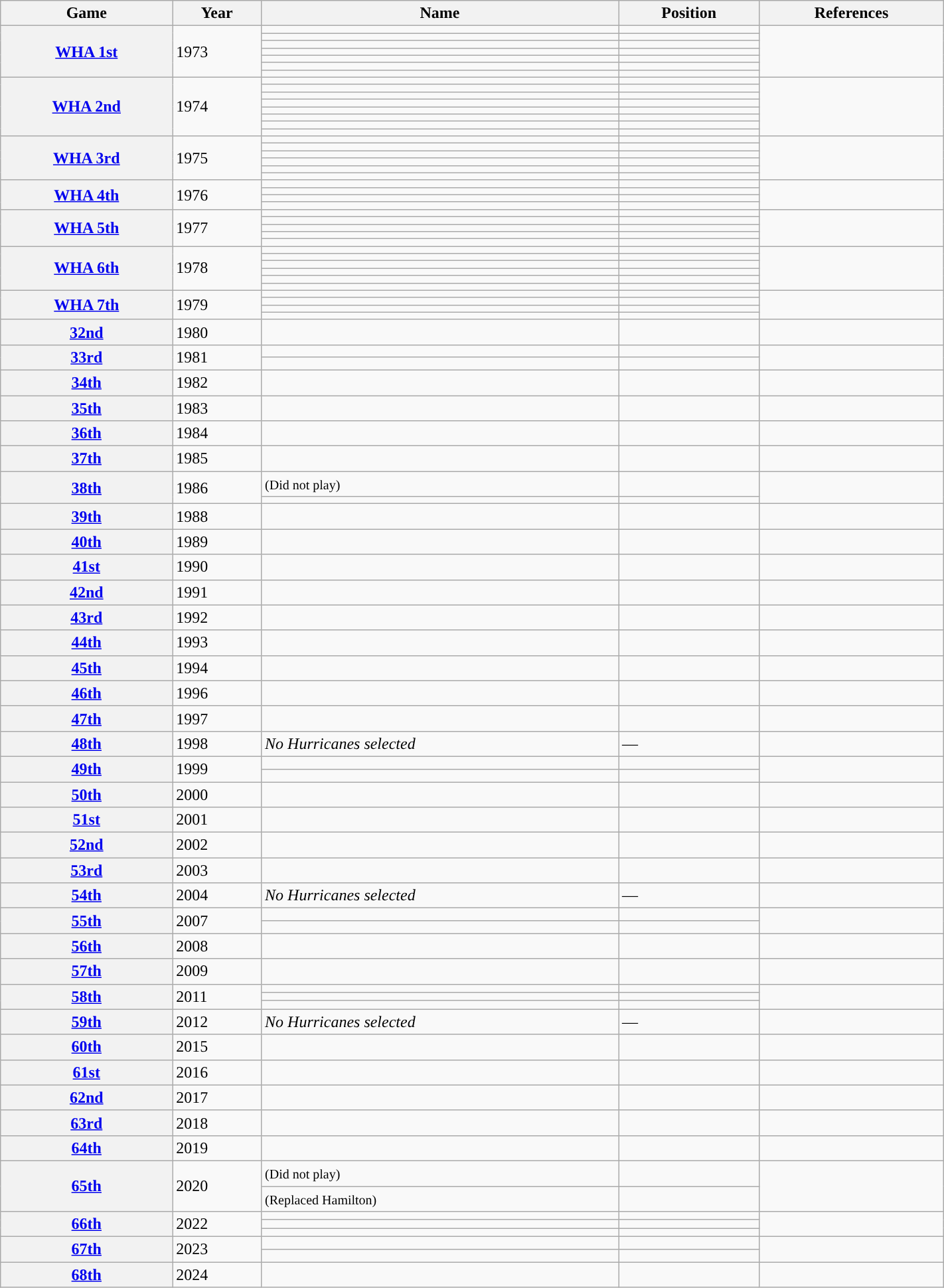<table class="wikitable sortable" width="75%">
<tr>
<th scope="col">Game</th>
<th scope="col">Year</th>
<th scope="col">Name</th>
<th scope="col">Position</th>
<th scope="col" class="unsortable">References</th>
</tr>
<tr>
<th scope="row" rowspan="7"><a href='#'>WHA 1st</a></th>
<td rowspan="7">1973</td>
<td></td>
<td></td>
<td rowspan="7"></td>
</tr>
<tr>
<td></td>
<td></td>
</tr>
<tr>
<td></td>
<td></td>
</tr>
<tr>
<td></td>
<td></td>
</tr>
<tr>
<td></td>
<td></td>
</tr>
<tr>
<td></td>
<td></td>
</tr>
<tr>
<td></td>
<td></td>
</tr>
<tr>
<th scope="row" rowspan="8"><a href='#'>WHA 2nd</a></th>
<td rowspan="8">1974</td>
<td></td>
<td></td>
<td rowspan="8"></td>
</tr>
<tr>
<td></td>
<td></td>
</tr>
<tr>
<td></td>
<td></td>
</tr>
<tr>
<td></td>
<td></td>
</tr>
<tr>
<td></td>
<td></td>
</tr>
<tr>
<td></td>
<td></td>
</tr>
<tr>
<td></td>
<td></td>
</tr>
<tr>
<td></td>
<td></td>
</tr>
<tr>
<th scope="row" rowspan="6"><a href='#'>WHA 3rd</a></th>
<td rowspan="6">1975</td>
<td></td>
<td></td>
<td rowspan="6"></td>
</tr>
<tr>
<td></td>
<td></td>
</tr>
<tr>
<td></td>
<td></td>
</tr>
<tr>
<td></td>
<td></td>
</tr>
<tr>
<td></td>
<td></td>
</tr>
<tr>
<td></td>
<td></td>
</tr>
<tr>
<th scope="row" rowspan="4"><a href='#'>WHA 4th</a></th>
<td rowspan="4">1976</td>
<td></td>
<td></td>
<td rowspan="4"></td>
</tr>
<tr>
<td></td>
<td></td>
</tr>
<tr>
<td></td>
<td></td>
</tr>
<tr>
<td></td>
<td></td>
</tr>
<tr>
<th scope="row" rowspan="5"><a href='#'>WHA 5th</a></th>
<td rowspan="5">1977</td>
<td></td>
<td></td>
<td rowspan="5"></td>
</tr>
<tr>
<td></td>
<td></td>
</tr>
<tr>
<td></td>
<td></td>
</tr>
<tr>
<td></td>
<td></td>
</tr>
<tr>
<td></td>
<td></td>
</tr>
<tr>
<th scope="row" rowspan="6"><a href='#'>WHA 6th</a></th>
<td rowspan="6">1978</td>
<td></td>
<td></td>
<td rowspan="6"></td>
</tr>
<tr>
<td></td>
<td></td>
</tr>
<tr>
<td></td>
<td></td>
</tr>
<tr>
<td></td>
<td></td>
</tr>
<tr>
<td></td>
<td></td>
</tr>
<tr>
<td></td>
<td></td>
</tr>
<tr>
<th scope="row" rowspan="4"><a href='#'>WHA 7th</a></th>
<td rowspan="4">1979</td>
<td></td>
<td></td>
<td rowspan="4"></td>
</tr>
<tr>
<td></td>
<td></td>
</tr>
<tr>
<td></td>
<td></td>
</tr>
<tr>
<td></td>
<td></td>
</tr>
<tr>
<th scope="row"><a href='#'>32nd</a></th>
<td>1980</td>
<td></td>
<td></td>
<td></td>
</tr>
<tr>
<th scope="row" rowspan="2"><a href='#'>33rd</a></th>
<td rowspan="2">1981</td>
<td></td>
<td></td>
<td rowspan="2"></td>
</tr>
<tr>
<td></td>
<td></td>
</tr>
<tr>
<th scope="row"><a href='#'>34th</a></th>
<td>1982</td>
<td></td>
<td></td>
<td></td>
</tr>
<tr>
<th scope="row"><a href='#'>35th</a></th>
<td>1983</td>
<td></td>
<td></td>
<td></td>
</tr>
<tr>
<th scope="row"><a href='#'>36th</a></th>
<td>1984</td>
<td></td>
<td></td>
<td></td>
</tr>
<tr>
<th scope="row"><a href='#'>37th</a></th>
<td>1985</td>
<td></td>
<td></td>
<td></td>
</tr>
<tr>
<th scope="row" rowspan="2"><a href='#'>38th</a></th>
<td rowspan="2">1986</td>
<td> <small>(Did not play)</small></td>
<td></td>
<td rowspan="2"></td>
</tr>
<tr>
<td></td>
<td></td>
</tr>
<tr>
<th scope="row"><a href='#'>39th</a></th>
<td>1988</td>
<td></td>
<td></td>
<td></td>
</tr>
<tr>
<th scope="row"><a href='#'>40th</a></th>
<td>1989</td>
<td></td>
<td></td>
<td></td>
</tr>
<tr>
<th scope="row"><a href='#'>41st</a></th>
<td>1990</td>
<td></td>
<td></td>
<td></td>
</tr>
<tr>
<th scope="row"><a href='#'>42nd</a></th>
<td>1991</td>
<td></td>
<td></td>
<td></td>
</tr>
<tr>
<th scope="row"><a href='#'>43rd</a></th>
<td>1992</td>
<td></td>
<td></td>
<td></td>
</tr>
<tr>
<th scope="row"><a href='#'>44th</a></th>
<td>1993</td>
<td></td>
<td></td>
<td></td>
</tr>
<tr>
<th scope="row"><a href='#'>45th</a></th>
<td>1994</td>
<td></td>
<td></td>
<td></td>
</tr>
<tr>
<th scope="row"><a href='#'>46th</a></th>
<td>1996</td>
<td></td>
<td></td>
<td></td>
</tr>
<tr>
<th scope="row"><a href='#'>47th</a></th>
<td>1997</td>
<td></td>
<td></td>
<td></td>
</tr>
<tr>
<th scope="row"><a href='#'>48th</a></th>
<td>1998</td>
<td><em>No Hurricanes selected</em></td>
<td>—</td>
<td></td>
</tr>
<tr>
<th scope="row" rowspan="2"><a href='#'>49th</a></th>
<td rowspan="2">1999</td>
<td></td>
<td></td>
<td rowspan="2"></td>
</tr>
<tr>
<td></td>
<td></td>
</tr>
<tr>
<th scope="row"><a href='#'>50th</a></th>
<td>2000</td>
<td></td>
<td></td>
<td></td>
</tr>
<tr>
<th scope="row"><a href='#'>51st</a></th>
<td>2001</td>
<td></td>
<td></td>
<td></td>
</tr>
<tr>
<th scope="row"><a href='#'>52nd</a></th>
<td>2002</td>
<td></td>
<td></td>
<td></td>
</tr>
<tr>
<th scope="row"><a href='#'>53rd</a></th>
<td>2003</td>
<td></td>
<td></td>
<td></td>
</tr>
<tr>
<th scope="row"><a href='#'>54th</a></th>
<td>2004</td>
<td><em>No Hurricanes selected</em></td>
<td>—</td>
<td></td>
</tr>
<tr>
<th scope="row" rowspan="2"><a href='#'>55th</a></th>
<td rowspan="2">2007</td>
<td></td>
<td></td>
<td rowspan="2"></td>
</tr>
<tr>
<td></td>
<td></td>
</tr>
<tr>
<th scope="row"><a href='#'>56th</a></th>
<td>2008</td>
<td></td>
<td></td>
<td></td>
</tr>
<tr>
<th scope="row"><a href='#'>57th</a></th>
<td>2009</td>
<td></td>
<td></td>
<td></td>
</tr>
<tr>
<th scope="row" rowspan="3"><a href='#'>58th</a></th>
<td rowspan="3">2011</td>
<td></td>
<td></td>
<td rowspan="3"></td>
</tr>
<tr>
<td></td>
<td></td>
</tr>
<tr>
<td></td>
<td></td>
</tr>
<tr>
<th scope="row"><a href='#'>59th</a></th>
<td>2012</td>
<td><em>No Hurricanes selected</em></td>
<td>—</td>
<td></td>
</tr>
<tr>
<th scope="row"><a href='#'>60th</a></th>
<td>2015</td>
<td></td>
<td></td>
<td></td>
</tr>
<tr>
<th scope="row"><a href='#'>61st</a></th>
<td>2016</td>
<td></td>
<td></td>
<td></td>
</tr>
<tr>
<th scope="row"><a href='#'>62nd</a></th>
<td>2017</td>
<td></td>
<td></td>
<td></td>
</tr>
<tr>
<th scope="row"><a href='#'>63rd</a></th>
<td>2018</td>
<td></td>
<td></td>
<td></td>
</tr>
<tr>
<th scope="row"><a href='#'>64th</a></th>
<td>2019</td>
<td></td>
<td></td>
<td></td>
</tr>
<tr>
<th scope="row"  rowspan="2"><a href='#'>65th</a></th>
<td rowspan="2">2020</td>
<td> <small>(Did not play)</small></td>
<td></td>
<td rowspan="2"></td>
</tr>
<tr>
<td> <small>(Replaced Hamilton)</small></td>
<td></td>
</tr>
<tr>
<th scope="row" rowspan="3"><a href='#'>66th</a></th>
<td rowspan="3">2022</td>
<td></td>
<td></td>
<td rowspan="3"></td>
</tr>
<tr>
<td></td>
<td></td>
</tr>
<tr>
<td></td>
<td></td>
</tr>
<tr>
<th scope="row" rowspan="2"><a href='#'>67th</a></th>
<td rowspan="2">2023</td>
<td></td>
<td></td>
<td rowspan="2"></td>
</tr>
<tr>
<td></td>
<td></td>
</tr>
<tr>
<th scope="row"><a href='#'>68th</a></th>
<td>2024</td>
<td></td>
<td></td>
<td></td>
</tr>
</table>
